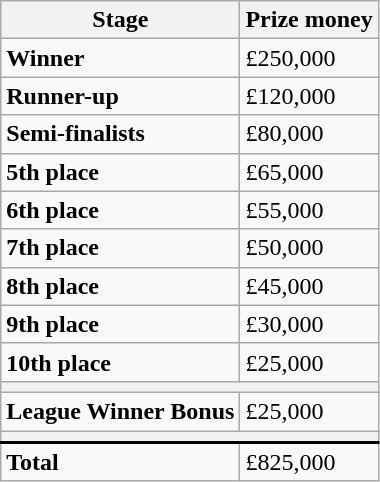<table class="wikitable">
<tr>
<th>Stage</th>
<th>Prize money<br></th>
</tr>
<tr>
<td><strong>Winner</strong></td>
<td>£250,000</td>
</tr>
<tr>
<td><strong>Runner-up</strong></td>
<td>£120,000</td>
</tr>
<tr>
<td><strong>Semi-finalists</strong></td>
<td>£80,000</td>
</tr>
<tr>
<td><strong>5th place</strong></td>
<td>£65,000</td>
</tr>
<tr>
<td><strong>6th place</strong></td>
<td>£55,000</td>
</tr>
<tr>
<td><strong>7th place</strong></td>
<td>£50,000</td>
</tr>
<tr>
<td><strong>8th place</strong></td>
<td>£45,000</td>
</tr>
<tr>
<td><strong>9th place</strong></td>
<td>£30,000</td>
</tr>
<tr>
<td><strong>10th place</strong></td>
<td>£25,000</td>
</tr>
<tr>
<th colspan=3></th>
</tr>
<tr>
<td><strong>League Winner Bonus</strong></td>
<td>£25,000</td>
</tr>
<tr>
<th colspan=3></th>
</tr>
<tr style="border-top:2px solid black;">
<td><strong>Total</strong></td>
<td>£825,000</td>
</tr>
</table>
